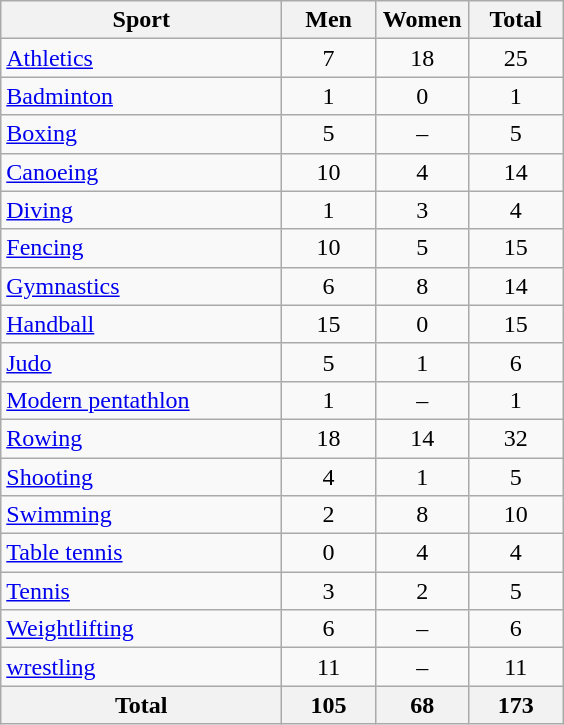<table class="wikitable sortable" style="text-align:center;">
<tr>
<th width=180>Sport</th>
<th width=55>Men</th>
<th width=55>Women</th>
<th width=55>Total</th>
</tr>
<tr>
<td align=left><a href='#'>Athletics</a></td>
<td>7</td>
<td>18</td>
<td>25</td>
</tr>
<tr>
<td align=left><a href='#'>Badminton</a></td>
<td>1</td>
<td>0</td>
<td>1</td>
</tr>
<tr>
<td align=left><a href='#'>Boxing</a></td>
<td>5</td>
<td>–</td>
<td>5</td>
</tr>
<tr>
<td align=left><a href='#'>Canoeing</a></td>
<td>10</td>
<td>4</td>
<td>14</td>
</tr>
<tr>
<td align=left><a href='#'>Diving</a></td>
<td>1</td>
<td>3</td>
<td>4</td>
</tr>
<tr>
<td align=left><a href='#'>Fencing</a></td>
<td>10</td>
<td>5</td>
<td>15</td>
</tr>
<tr>
<td align=left><a href='#'>Gymnastics</a></td>
<td>6</td>
<td>8</td>
<td>14</td>
</tr>
<tr>
<td align=left><a href='#'>Handball</a></td>
<td>15</td>
<td>0</td>
<td>15</td>
</tr>
<tr>
<td align=left><a href='#'>Judo</a></td>
<td>5</td>
<td>1</td>
<td>6</td>
</tr>
<tr>
<td align=left><a href='#'>Modern pentathlon</a></td>
<td>1</td>
<td>–</td>
<td>1</td>
</tr>
<tr>
<td align=left><a href='#'>Rowing</a></td>
<td>18</td>
<td>14</td>
<td>32</td>
</tr>
<tr>
<td align=left><a href='#'>Shooting</a></td>
<td>4</td>
<td>1</td>
<td>5</td>
</tr>
<tr>
<td align=left><a href='#'>Swimming</a></td>
<td>2</td>
<td>8</td>
<td>10</td>
</tr>
<tr>
<td align=left><a href='#'>Table tennis</a></td>
<td>0</td>
<td>4</td>
<td>4</td>
</tr>
<tr>
<td align=left><a href='#'>Tennis</a></td>
<td>3</td>
<td>2</td>
<td>5</td>
</tr>
<tr>
<td align=left><a href='#'>Weightlifting</a></td>
<td>6</td>
<td>–</td>
<td>6</td>
</tr>
<tr>
<td align=left><a href='#'>wrestling</a></td>
<td>11</td>
<td>–</td>
<td>11</td>
</tr>
<tr>
<th>Total</th>
<th>105</th>
<th>68</th>
<th>173</th>
</tr>
</table>
